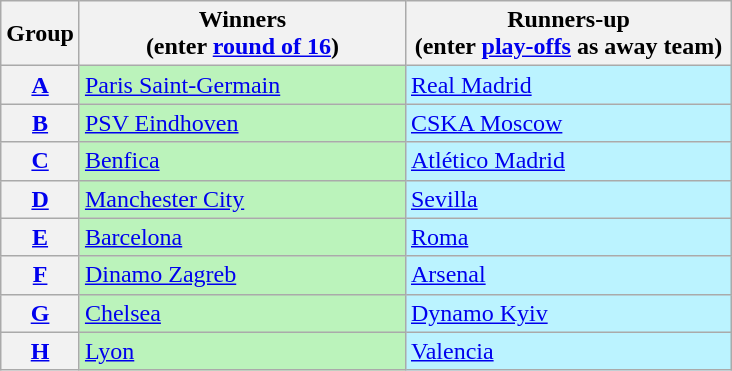<table class="wikitable">
<tr>
<th>Group</th>
<th width=210>Winners<br>(enter <a href='#'>round of 16</a>)</th>
<th width=210>Runners-up<br>(enter <a href='#'>play-offs</a> as away team)</th>
</tr>
<tr>
<th><a href='#'>A</a></th>
<td bgcolor=#BBF3BB> <a href='#'>Paris Saint-Germain</a></td>
<td bgcolor=#BBF3FF> <a href='#'>Real Madrid</a></td>
</tr>
<tr>
<th><a href='#'>B</a></th>
<td bgcolor=#BBF3BB> <a href='#'>PSV Eindhoven</a></td>
<td bgcolor=#BBF3FF> <a href='#'>CSKA Moscow</a></td>
</tr>
<tr>
<th><a href='#'>C</a></th>
<td bgcolor=#BBF3BB> <a href='#'>Benfica</a></td>
<td bgcolor=#BBF3FF> <a href='#'>Atlético Madrid</a></td>
</tr>
<tr>
<th><a href='#'>D</a></th>
<td bgcolor=#BBF3BB> <a href='#'>Manchester City</a></td>
<td bgcolor=#BBF3FF> <a href='#'>Sevilla</a></td>
</tr>
<tr>
<th><a href='#'>E</a></th>
<td bgcolor=#BBF3BB> <a href='#'>Barcelona</a></td>
<td bgcolor=#BBF3FF> <a href='#'>Roma</a></td>
</tr>
<tr>
<th><a href='#'>F</a></th>
<td bgcolor=#BBF3BB> <a href='#'>Dinamo Zagreb</a></td>
<td bgcolor=#BBF3FF> <a href='#'>Arsenal</a></td>
</tr>
<tr>
<th><a href='#'>G</a></th>
<td bgcolor=#BBF3BB> <a href='#'>Chelsea</a></td>
<td bgcolor=#BBF3FF> <a href='#'>Dynamo Kyiv</a></td>
</tr>
<tr>
<th><a href='#'>H</a></th>
<td bgcolor=#BBF3BB> <a href='#'>Lyon</a></td>
<td bgcolor=#BBF3FF> <a href='#'>Valencia</a></td>
</tr>
</table>
